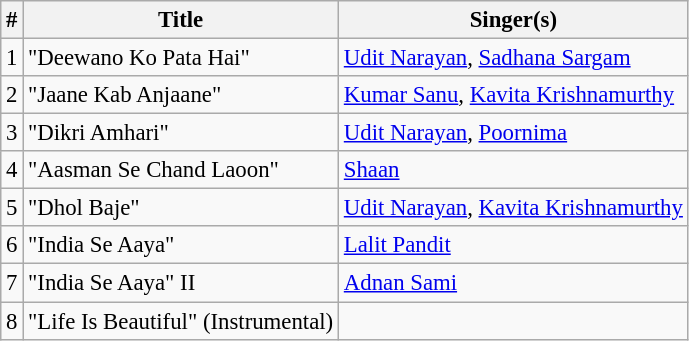<table class="wikitable" style="font-size:95%;">
<tr>
<th>#</th>
<th>Title</th>
<th>Singer(s)</th>
</tr>
<tr>
<td>1</td>
<td>"Deewano Ko Pata Hai"</td>
<td><a href='#'>Udit Narayan</a>, <a href='#'>Sadhana Sargam</a></td>
</tr>
<tr>
<td>2</td>
<td>"Jaane Kab Anjaane"</td>
<td><a href='#'>Kumar Sanu</a>, <a href='#'>Kavita Krishnamurthy</a></td>
</tr>
<tr>
<td>3</td>
<td>"Dikri Amhari"</td>
<td><a href='#'>Udit Narayan</a>, <a href='#'>Poornima</a></td>
</tr>
<tr>
<td>4</td>
<td>"Aasman Se Chand Laoon"</td>
<td><a href='#'>Shaan</a></td>
</tr>
<tr>
<td>5</td>
<td>"Dhol Baje"</td>
<td><a href='#'>Udit Narayan</a>, <a href='#'>Kavita Krishnamurthy</a></td>
</tr>
<tr>
<td>6</td>
<td>"India Se Aaya"</td>
<td><a href='#'>Lalit Pandit</a></td>
</tr>
<tr>
<td>7</td>
<td>"India Se Aaya" II</td>
<td><a href='#'>Adnan Sami</a></td>
</tr>
<tr>
<td>8</td>
<td>"Life Is Beautiful" (Instrumental)</td>
<td></td>
</tr>
</table>
